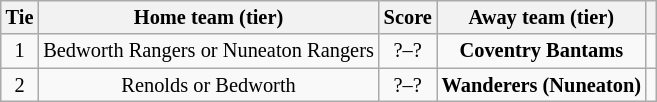<table class="wikitable" style="text-align:center; font-size:85%">
<tr>
<th>Tie</th>
<th>Home team (tier)</th>
<th>Score</th>
<th>Away team (tier)</th>
<th></th>
</tr>
<tr>
<td align="center">1</td>
<td>Bedworth Rangers or Nuneaton Rangers</td>
<td align="center">?–?</td>
<td><strong>Coventry Bantams</strong></td>
<td></td>
</tr>
<tr>
<td align="center">2</td>
<td>Renolds or Bedworth</td>
<td align="center">?–?</td>
<td><strong>Wanderers (Nuneaton)</strong></td>
<td></td>
</tr>
</table>
